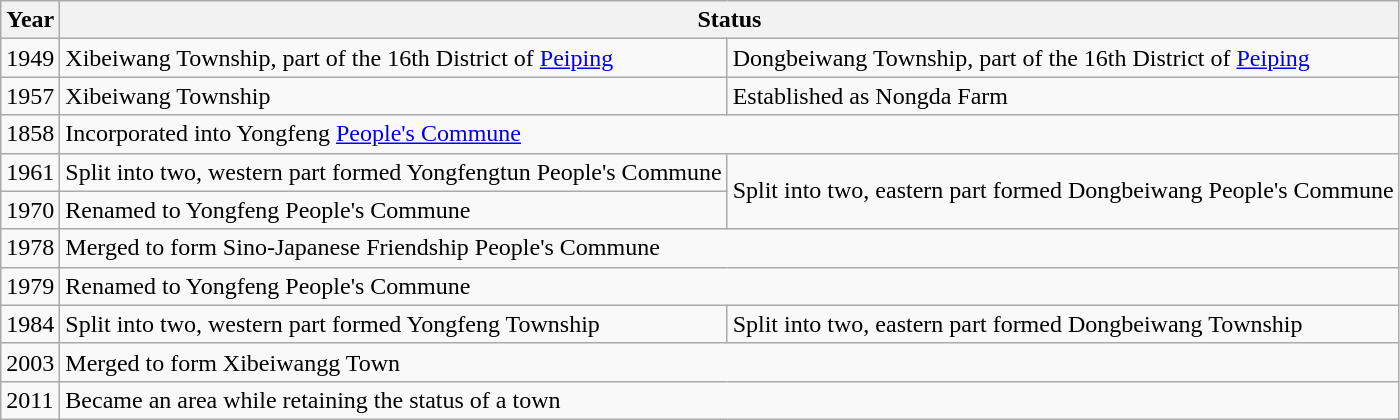<table class="wikitable">
<tr>
<th>Year</th>
<th colspan="2">Status</th>
</tr>
<tr>
<td>1949</td>
<td>Xibeiwang Township, part of the 16th District of <a href='#'>Peiping</a></td>
<td>Dongbeiwang Township, part of the 16th District of <a href='#'>Peiping</a></td>
</tr>
<tr>
<td>1957</td>
<td>Xibeiwang Township</td>
<td>Established as Nongda Farm</td>
</tr>
<tr>
<td>1858</td>
<td colspan="2">Incorporated into Yongfeng <a href='#'>People's Commune</a></td>
</tr>
<tr>
<td>1961</td>
<td>Split into two, western part formed Yongfengtun People's Commune</td>
<td rowspan="2">Split into two, eastern part formed Dongbeiwang People's Commune</td>
</tr>
<tr>
<td>1970</td>
<td>Renamed to Yongfeng People's Commune</td>
</tr>
<tr>
<td>1978</td>
<td colspan="2">Merged to form Sino-Japanese Friendship People's Commune</td>
</tr>
<tr>
<td>1979</td>
<td colspan="2">Renamed to Yongfeng People's Commune</td>
</tr>
<tr>
<td>1984</td>
<td>Split into two, western part formed Yongfeng Township</td>
<td>Split into two, eastern part formed Dongbeiwang Township</td>
</tr>
<tr>
<td>2003</td>
<td colspan="2">Merged to form Xibeiwangg Town</td>
</tr>
<tr>
<td>2011</td>
<td colspan="2">Became an area while retaining the status of a town</td>
</tr>
</table>
